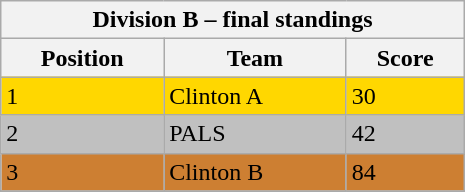<table class="wikitable collapsible collapsed" style="float:right; width:310px">
<tr>
<th colspan=3>Division B – final standings</th>
</tr>
<tr>
<th>Position</th>
<th>Team</th>
<th>Score</th>
</tr>
<tr style="background:#ffd700; color:black">
<td>1</td>
<td>Clinton A</td>
<td>30</td>
</tr>
<tr style="background:#c0c0c0; color:black">
<td>2</td>
<td>PALS</td>
<td>42</td>
</tr>
<tr style="background:#cd7f32; color:black">
<td>3</td>
<td>Clinton B</td>
<td>84</td>
</tr>
<tr>
</tr>
</table>
